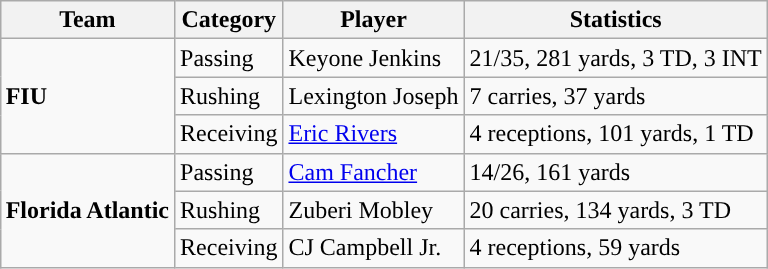<table class="wikitable" style="float: right;">
<tr>
<th>Team</th>
<th>Category</th>
<th>Player</th>
<th>Statistics</th>
</tr>
<tr>
<td rowspan=3><strong>FIU</strong></td>
<td>Passing</td>
<td>Keyone Jenkins</td>
<td>21/35, 281 yards, 3 TD, 3 INT</td>
</tr>
<tr>
<td>Rushing</td>
<td>Lexington Joseph</td>
<td>7 carries, 37 yards</td>
</tr>
<tr>
<td>Receiving</td>
<td><a href='#'>Eric Rivers</a></td>
<td>4 receptions, 101 yards, 1 TD</td>
</tr>
<tr>
<td rowspan=3><strong>Florida Atlantic</strong></td>
<td>Passing</td>
<td><a href='#'>Cam Fancher</a></td>
<td>14/26, 161 yards</td>
</tr>
<tr>
<td>Rushing</td>
<td>Zuberi Mobley</td>
<td>20 carries, 134 yards, 3 TD</td>
</tr>
<tr>
<td>Receiving</td>
<td>CJ Campbell Jr.</td>
<td>4 receptions, 59 yards</td>
</tr>
</table>
